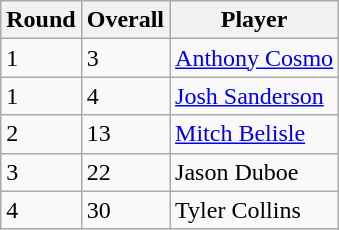<table class="wikitable">
<tr>
<th>Round</th>
<th>Overall</th>
<th>Player</th>
</tr>
<tr>
<td>1</td>
<td>3</td>
<td><a href='#'>Anthony Cosmo</a></td>
</tr>
<tr>
<td>1</td>
<td>4</td>
<td><a href='#'>Josh Sanderson</a></td>
</tr>
<tr>
<td>2</td>
<td>13</td>
<td><a href='#'>Mitch Belisle</a></td>
</tr>
<tr>
<td>3</td>
<td>22</td>
<td>Jason Duboe</td>
</tr>
<tr>
<td>4</td>
<td>30</td>
<td>Tyler Collins</td>
</tr>
</table>
